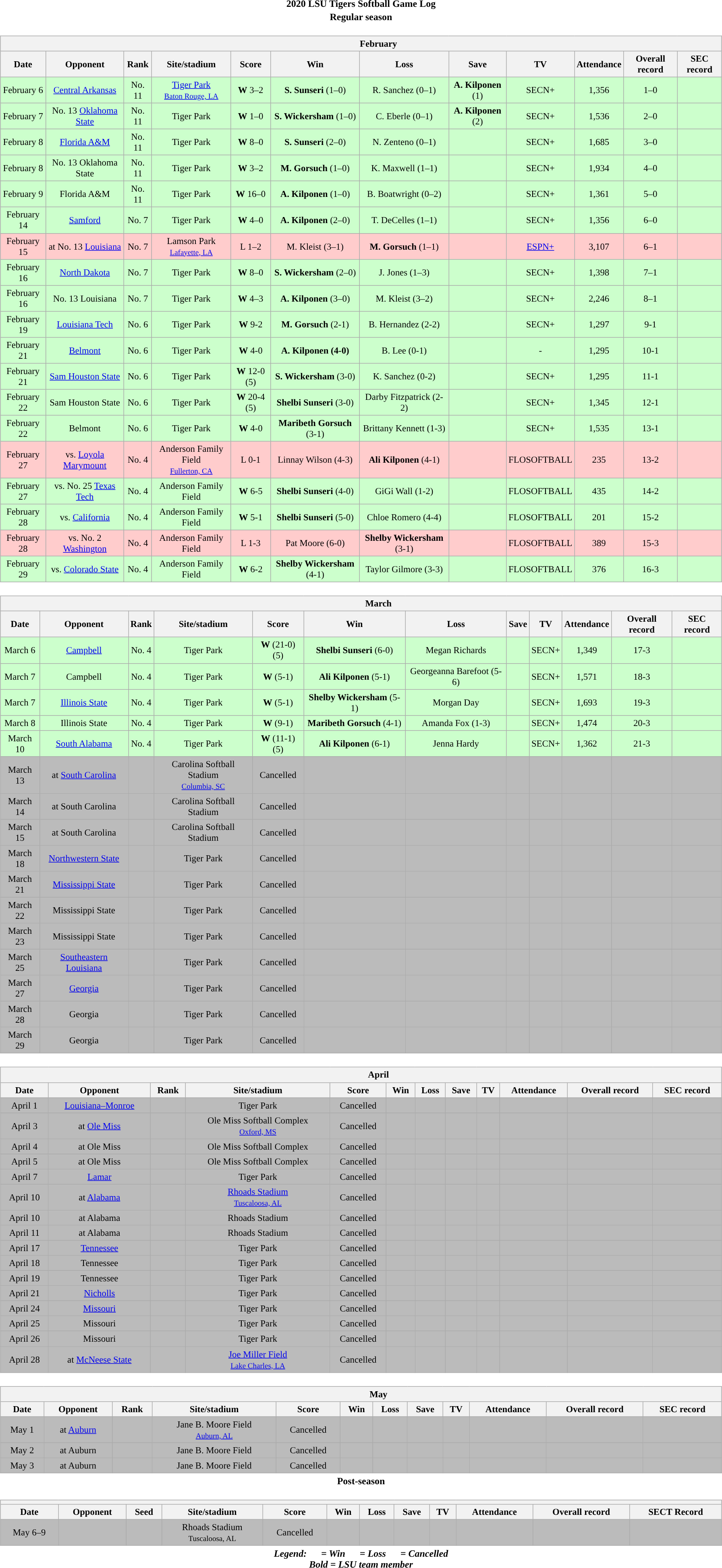<table class="toccolours" width=95% style="clear:both; margin:1.5em auto; text-align:center;">
<tr>
<th colspan=2>2020 LSU Tigers Softball Game Log</th>
</tr>
<tr>
<th colspan=2>Regular season</th>
</tr>
<tr valign="top">
<td><br><table class="wikitable collapsible" style="margin:auto; width:100%; text-align:center; font-size:95%">
<tr>
<th colspan=12 style="padding-left:4em;">February</th>
</tr>
<tr>
<th>Date</th>
<th>Opponent</th>
<th>Rank</th>
<th>Site/stadium</th>
<th>Score</th>
<th>Win</th>
<th>Loss</th>
<th>Save</th>
<th>TV</th>
<th>Attendance</th>
<th>Overall record</th>
<th>SEC record</th>
</tr>
<tr align="center" bgcolor="#ccffcc">
<td>February 6</td>
<td><a href='#'>Central Arkansas</a></td>
<td>No. 11</td>
<td><a href='#'>Tiger Park</a><br><small><a href='#'>Baton Rouge, LA</a></small></td>
<td><strong>W</strong> 3–2</td>
<td><strong>S. Sunseri</strong> (1–0)</td>
<td>R. Sanchez (0–1)</td>
<td><strong>A. Kilponen</strong> (1)</td>
<td>SECN+</td>
<td>1,356</td>
<td>1–0</td>
<td></td>
</tr>
<tr align="center" bgcolor="#ccffcc">
<td>February 7</td>
<td>No. 13 <a href='#'>Oklahoma State</a></td>
<td>No. 11</td>
<td>Tiger Park</td>
<td><strong>W</strong> 1–0</td>
<td><strong>S. Wickersham</strong> (1–0)</td>
<td>C. Eberle (0–1)</td>
<td><strong>A. Kilponen</strong> (2)</td>
<td>SECN+</td>
<td>1,536</td>
<td>2–0</td>
<td></td>
</tr>
<tr align="center" bgcolor="#ccffcc">
<td>February 8</td>
<td><a href='#'>Florida A&M</a></td>
<td>No. 11</td>
<td>Tiger Park</td>
<td><strong>W</strong> 8–0 </td>
<td><strong>S. Sunseri</strong> (2–0)</td>
<td>N. Zenteno (0–1)</td>
<td></td>
<td>SECN+</td>
<td>1,685</td>
<td>3–0</td>
<td></td>
</tr>
<tr align="center" bgcolor="#ccffcc">
<td>February 8</td>
<td>No. 13 Oklahoma State</td>
<td>No. 11</td>
<td>Tiger Park</td>
<td><strong>W</strong> 3–2</td>
<td><strong>M. Gorsuch</strong> (1–0)</td>
<td>K. Maxwell (1–1)</td>
<td></td>
<td>SECN+</td>
<td>1,934</td>
<td>4–0</td>
<td></td>
</tr>
<tr align="center" bgcolor="#ccffcc">
<td>February 9</td>
<td>Florida A&M</td>
<td>No. 11</td>
<td>Tiger Park</td>
<td><strong>W</strong> 16–0 </td>
<td><strong>A. Kilponen</strong> (1–0)</td>
<td>B. Boatwright (0–2)</td>
<td></td>
<td>SECN+</td>
<td>1,361</td>
<td>5–0</td>
<td></td>
</tr>
<tr align="center" bgcolor="#ccffcc">
<td>February 14</td>
<td><a href='#'>Samford</a></td>
<td>No. 7</td>
<td>Tiger Park</td>
<td><strong>W</strong> 4–0</td>
<td><strong>A. Kilponen</strong> (2–0)</td>
<td>T. DeCelles (1–1)</td>
<td></td>
<td>SECN+</td>
<td>1,356</td>
<td>6–0</td>
<td></td>
</tr>
<tr align="center" bgcolor="#ffcccc">
<td>February 15</td>
<td>at No. 13 <a href='#'>Louisiana</a></td>
<td>No. 7</td>
<td>Lamson Park<br><small><a href='#'>Lafayette, LA</a></small></td>
<td>L 1–2</td>
<td>M. Kleist (3–1)</td>
<td><strong>M. Gorsuch</strong> (1–1)</td>
<td></td>
<td><a href='#'>ESPN+</a></td>
<td>3,107</td>
<td>6–1</td>
<td></td>
</tr>
<tr align="center" bgcolor="#ccffcc">
<td>February 16</td>
<td><a href='#'>North Dakota</a></td>
<td>No. 7</td>
<td>Tiger Park</td>
<td><strong>W</strong> 8–0 </td>
<td><strong>S. Wickersham</strong> (2–0)</td>
<td>J. Jones (1–3)</td>
<td></td>
<td>SECN+</td>
<td>1,398</td>
<td>7–1</td>
<td></td>
</tr>
<tr align="center" bgcolor="#ccffcc">
<td>February 16</td>
<td>No. 13 Louisiana</td>
<td>No. 7</td>
<td>Tiger Park</td>
<td><strong>W</strong> 4–3</td>
<td><strong>A. Kilponen</strong> (3–0)</td>
<td>M. Kleist (3–2)</td>
<td></td>
<td>SECN+</td>
<td>2,246</td>
<td>8–1</td>
<td></td>
</tr>
<tr align="center" bgcolor="#ccffcc">
<td>February 19</td>
<td><a href='#'>Louisiana Tech</a></td>
<td>No. 6</td>
<td>Tiger Park</td>
<td><strong>W</strong> 9-2</td>
<td><strong>M. Gorsuch</strong> (2-1)</td>
<td>B. Hernandez (2-2)</td>
<td></td>
<td>SECN+</td>
<td>1,297</td>
<td>9-1</td>
<td></td>
</tr>
<tr align="center" bgcolor="#ccffcc">
<td>February 21</td>
<td><a href='#'>Belmont</a></td>
<td>No. 6</td>
<td>Tiger Park</td>
<td><strong>W</strong> 4-0</td>
<td><strong>A. Kilponen (4-0)  </strong></td>
<td>B. Lee (0-1)</td>
<td></td>
<td>-</td>
<td>1,295</td>
<td>10-1</td>
<td></td>
</tr>
<tr align="center" bgcolor="ccffcc">
<td>February 21</td>
<td><a href='#'>Sam Houston State</a></td>
<td>No. 6</td>
<td>Tiger Park</td>
<td><strong>W</strong> 12-0 (5)</td>
<td><strong>S. Wickersham </strong> (3-0)</td>
<td>K. Sanchez (0-2)</td>
<td></td>
<td>SECN+</td>
<td>1,295</td>
<td>11-1</td>
<td></td>
</tr>
<tr align="center" bgcolor="#ccffcc">
<td>February 22</td>
<td>Sam Houston State</td>
<td>No. 6</td>
<td>Tiger Park</td>
<td><strong>W</strong> 20-4 (5)</td>
<td><strong>Shelbi Sunseri</strong> (3-0)</td>
<td>Darby Fitzpatrick (2-2)</td>
<td></td>
<td>SECN+</td>
<td>1,345</td>
<td>12-1</td>
<td></td>
</tr>
<tr align="center" bgcolor="#ccffcc">
<td>February 22</td>
<td>Belmont</td>
<td>No. 6</td>
<td>Tiger Park</td>
<td><strong>W</strong> 4-0</td>
<td><strong>Maribeth Gorsuch</strong> (3-1)</td>
<td>Brittany Kennett (1-3)</td>
<td></td>
<td>SECN+</td>
<td>1,535</td>
<td>13-1</td>
<td></td>
</tr>
<tr align="center" bgcolor="#ffcccc">
<td>February 27</td>
<td>vs. <a href='#'>Loyola Marymount</a></td>
<td>No. 4</td>
<td>Anderson Family Field<br><small><a href='#'>Fullerton, CA</a></small></td>
<td>L 0-1</td>
<td>Linnay Wilson (4-3)</td>
<td><strong>Ali Kilponen</strong> (4-1)</td>
<td></td>
<td>FLOSOFTBALL</td>
<td>235</td>
<td>13-2</td>
<td></td>
</tr>
<tr align="center" bgcolor="#ccffcc">
<td>February 27</td>
<td>vs. No. 25 <a href='#'>Texas Tech</a></td>
<td>No. 4</td>
<td>Anderson Family Field</td>
<td><strong>W</strong> 6-5</td>
<td><strong>Shelbi Sunseri</strong> (4-0)</td>
<td>GiGi Wall (1-2)</td>
<td></td>
<td>FLOSOFTBALL</td>
<td>435</td>
<td>14-2</td>
<td></td>
</tr>
<tr align="center" bgcolor="#ccffcc">
<td>February 28</td>
<td>vs. <a href='#'>California</a></td>
<td>No. 4</td>
<td>Anderson Family Field</td>
<td><strong>W</strong> 5-1</td>
<td><strong>Shelbi Sunseri</strong> (5-0)</td>
<td>Chloe Romero (4-4)</td>
<td></td>
<td>FLOSOFTBALL</td>
<td>201</td>
<td>15-2</td>
<td></td>
</tr>
<tr align="center" bgcolor="#ffcccc">
<td>February 28</td>
<td>vs. No. 2 <a href='#'>Washington</a></td>
<td>No. 4</td>
<td>Anderson Family Field</td>
<td>L 1-3</td>
<td>Pat Moore (6-0)</td>
<td><strong>Shelby Wickersham</strong> (3-1)</td>
<td></td>
<td>FLOSOFTBALL</td>
<td>389</td>
<td>15-3</td>
<td></td>
</tr>
<tr align="center" bgcolor="#ccffcc">
<td>February 29</td>
<td>vs. <a href='#'>Colorado State</a></td>
<td>No. 4</td>
<td>Anderson Family Field</td>
<td><strong>W</strong> 6-2</td>
<td><strong>Shelby Wickersham</strong> (4-1)</td>
<td>Taylor Gilmore (3-3)</td>
<td></td>
<td>FLOSOFTBALL</td>
<td>376</td>
<td>16-3</td>
<td></td>
</tr>
</table>
</td>
</tr>
<tr>
<td><br><table class="wikitable collapsible " style="margin:auto; width:100%; text-align:center; font-size:95%">
<tr>
<th colspan=12 style="padding-left:4em;">March</th>
</tr>
<tr>
<th>Date</th>
<th>Opponent</th>
<th>Rank</th>
<th>Site/stadium</th>
<th>Score</th>
<th>Win</th>
<th>Loss</th>
<th>Save</th>
<th>TV</th>
<th>Attendance</th>
<th>Overall record</th>
<th>SEC record</th>
</tr>
<tr align="center" bgcolor="#ccffcc">
<td>March 6</td>
<td><a href='#'>Campbell</a></td>
<td>No. 4</td>
<td>Tiger Park</td>
<td><strong>W</strong> (21-0) (5)</td>
<td><strong>Shelbi Sunseri</strong> (6-0)</td>
<td>Megan Richards</td>
<td></td>
<td>SECN+</td>
<td>1,349</td>
<td>17-3</td>
<td></td>
</tr>
<tr align="center" bgcolor="#ccffcc">
<td>March 7</td>
<td>Campbell</td>
<td>No. 4</td>
<td>Tiger Park</td>
<td><strong>W</strong> (5-1)</td>
<td><strong>Ali Kilponen</strong> (5-1)</td>
<td>Georgeanna Barefoot (5-6)</td>
<td></td>
<td>SECN+</td>
<td>1,571</td>
<td>18-3</td>
<td></td>
</tr>
<tr align="center" bgcolor="#ccffcc">
<td>March 7</td>
<td><a href='#'>Illinois State</a></td>
<td>No. 4</td>
<td>Tiger Park</td>
<td><strong>W</strong> (5-1)</td>
<td><strong>Shelby Wickersham</strong> (5-1)</td>
<td>Morgan Day</td>
<td></td>
<td>SECN+</td>
<td>1,693</td>
<td>19-3</td>
<td></td>
</tr>
<tr align="center" bgcolor="#ccffcc">
<td>March 8</td>
<td>Illinois State</td>
<td>No. 4</td>
<td>Tiger Park</td>
<td><strong>W</strong> (9-1)</td>
<td><strong>Maribeth Gorsuch</strong> (4-1)</td>
<td>Amanda Fox (1-3)</td>
<td></td>
<td>SECN+</td>
<td>1,474</td>
<td>20-3</td>
<td></td>
</tr>
<tr align="center" bgcolor="#ccffcc">
<td>March 10</td>
<td><a href='#'>South Alabama</a></td>
<td>No. 4</td>
<td>Tiger Park</td>
<td><strong>W</strong> (11-1) (5)</td>
<td><strong>Ali Kilponen</strong> (6-1)</td>
<td>Jenna Hardy</td>
<td></td>
<td>SECN+</td>
<td>1,362</td>
<td>21-3</td>
<td></td>
</tr>
<tr align="center" bgcolor="#bbbbbb">
<td>March 13</td>
<td>at <a href='#'>South Carolina</a></td>
<td></td>
<td>Carolina Softball Stadium<br><small><a href='#'>Columbia, SC</a></small></td>
<td>Cancelled</td>
<td></td>
<td></td>
<td></td>
<td></td>
<td></td>
<td></td>
<td></td>
</tr>
<tr align="center" bgcolor="#bbbbbb">
<td>March 14</td>
<td>at South Carolina</td>
<td></td>
<td>Carolina Softball Stadium</td>
<td>Cancelled</td>
<td></td>
<td></td>
<td></td>
<td></td>
<td></td>
<td></td>
<td></td>
</tr>
<tr align="center" bgcolor="#bbbbbb">
<td>March 15</td>
<td>at South Carolina</td>
<td></td>
<td>Carolina Softball Stadium</td>
<td>Cancelled</td>
<td></td>
<td></td>
<td></td>
<td></td>
<td></td>
<td></td>
<td></td>
</tr>
<tr align="center" bgcolor="#bbbbbb">
<td>March 18</td>
<td><a href='#'>Northwestern State</a></td>
<td></td>
<td>Tiger Park</td>
<td>Cancelled</td>
<td></td>
<td></td>
<td></td>
<td></td>
<td></td>
<td></td>
<td></td>
</tr>
<tr align="center" bgcolor="#bbbbbb">
<td>March 21</td>
<td><a href='#'>Mississippi State</a></td>
<td></td>
<td>Tiger Park</td>
<td>Cancelled</td>
<td></td>
<td></td>
<td></td>
<td></td>
<td></td>
<td></td>
<td></td>
</tr>
<tr align="center" bgcolor="#bbbbbb">
<td>March 22</td>
<td>Mississippi State</td>
<td></td>
<td>Tiger Park</td>
<td>Cancelled</td>
<td></td>
<td></td>
<td></td>
<td></td>
<td></td>
<td></td>
<td></td>
</tr>
<tr align="center" bgcolor="#bbbbbb">
<td>March 23</td>
<td>Mississippi State</td>
<td></td>
<td>Tiger Park</td>
<td>Cancelled</td>
<td></td>
<td></td>
<td></td>
<td></td>
<td></td>
<td></td>
<td></td>
</tr>
<tr align="center" bgcolor="#bbbbbb">
<td>March 25</td>
<td><a href='#'>Southeastern Louisiana</a></td>
<td></td>
<td>Tiger Park</td>
<td>Cancelled</td>
<td></td>
<td></td>
<td></td>
<td></td>
<td></td>
<td></td>
<td></td>
</tr>
<tr align="center" bgcolor="#bbbbbb">
<td>March 27</td>
<td><a href='#'>Georgia</a></td>
<td></td>
<td>Tiger Park</td>
<td>Cancelled</td>
<td></td>
<td></td>
<td></td>
<td></td>
<td></td>
<td></td>
<td></td>
</tr>
<tr align="center" bgcolor="#bbbbbb">
<td>March 28</td>
<td>Georgia</td>
<td></td>
<td>Tiger Park</td>
<td>Cancelled</td>
<td></td>
<td></td>
<td></td>
<td></td>
<td></td>
<td></td>
<td></td>
</tr>
<tr align="center" bgcolor="#bbbbbb">
<td>March 29</td>
<td>Georgia</td>
<td></td>
<td>Tiger Park</td>
<td>Cancelled</td>
<td></td>
<td></td>
<td></td>
<td></td>
<td></td>
<td></td>
<td></td>
</tr>
</table>
</td>
</tr>
<tr>
<td><br><table class="wikitable collapsible" style="margin:auto; width:100%; text-align:center; font-size:95%">
<tr>
<th colspan=12 style="padding-left:4em;">April</th>
</tr>
<tr>
<th>Date</th>
<th>Opponent</th>
<th>Rank</th>
<th>Site/stadium</th>
<th>Score</th>
<th>Win</th>
<th>Loss</th>
<th>Save</th>
<th>TV</th>
<th>Attendance</th>
<th>Overall record</th>
<th>SEC record</th>
</tr>
<tr align="center" bgcolor="#bbbbbb">
<td>April 1</td>
<td><a href='#'>Louisiana–Monroe</a></td>
<td></td>
<td>Tiger Park</td>
<td>Cancelled</td>
<td></td>
<td></td>
<td></td>
<td></td>
<td></td>
<td></td>
<td></td>
</tr>
<tr align="center" bgcolor="#bbbbbb">
<td>April 3</td>
<td>at <a href='#'>Ole Miss</a></td>
<td></td>
<td>Ole Miss Softball Complex<br><small><a href='#'>Oxford, MS</a></small></td>
<td>Cancelled</td>
<td></td>
<td></td>
<td></td>
<td></td>
<td></td>
<td></td>
<td></td>
</tr>
<tr align="center" bgcolor="#bbbbbb">
<td>April 4</td>
<td>at Ole Miss</td>
<td></td>
<td>Ole Miss Softball Complex</td>
<td>Cancelled</td>
<td></td>
<td></td>
<td></td>
<td></td>
<td></td>
<td></td>
<td></td>
</tr>
<tr align="center" bgcolor="#bbbbbb">
<td>April 5</td>
<td>at Ole Miss</td>
<td></td>
<td>Ole Miss Softball Complex</td>
<td>Cancelled</td>
<td></td>
<td></td>
<td></td>
<td></td>
<td></td>
<td></td>
<td></td>
</tr>
<tr align="center" bgcolor="#bbbbbb">
<td>April 7</td>
<td><a href='#'>Lamar</a></td>
<td></td>
<td>Tiger Park</td>
<td>Cancelled</td>
<td></td>
<td></td>
<td></td>
<td></td>
<td></td>
<td></td>
<td></td>
</tr>
<tr align="center" bgcolor="#bbbbbb">
<td>April 10</td>
<td>at <a href='#'>Alabama</a></td>
<td></td>
<td><a href='#'>Rhoads Stadium</a><br><small><a href='#'>Tuscaloosa, AL</a></small></td>
<td>Cancelled</td>
<td></td>
<td></td>
<td></td>
<td></td>
<td></td>
<td></td>
<td></td>
</tr>
<tr align="center" bgcolor="#bbbbbb">
<td>April 10</td>
<td>at Alabama</td>
<td></td>
<td>Rhoads Stadium</td>
<td>Cancelled</td>
<td></td>
<td></td>
<td></td>
<td></td>
<td></td>
<td></td>
<td></td>
</tr>
<tr align="center" bgcolor="#bbbbbb">
<td>April 11</td>
<td>at Alabama</td>
<td></td>
<td>Rhoads Stadium</td>
<td>Cancelled</td>
<td></td>
<td></td>
<td></td>
<td></td>
<td></td>
<td></td>
<td></td>
</tr>
<tr align="center" bgcolor="#bbbbbb">
<td>April 17</td>
<td><a href='#'>Tennessee</a></td>
<td></td>
<td>Tiger Park</td>
<td>Cancelled</td>
<td></td>
<td></td>
<td></td>
<td></td>
<td></td>
<td></td>
<td></td>
</tr>
<tr align="center" bgcolor="#bbbbbb">
<td>April 18</td>
<td>Tennessee</td>
<td></td>
<td>Tiger Park</td>
<td>Cancelled</td>
<td></td>
<td></td>
<td></td>
<td></td>
<td></td>
<td></td>
<td></td>
</tr>
<tr align="center" bgcolor="#bbbbbb">
<td>April 19</td>
<td>Tennessee</td>
<td></td>
<td>Tiger Park</td>
<td>Cancelled</td>
<td></td>
<td></td>
<td></td>
<td></td>
<td></td>
<td></td>
<td></td>
</tr>
<tr align="center" bgcolor="#bbbbbb">
<td>April 21</td>
<td><a href='#'>Nicholls</a></td>
<td></td>
<td>Tiger Park</td>
<td>Cancelled</td>
<td></td>
<td></td>
<td></td>
<td></td>
<td></td>
<td></td>
<td></td>
</tr>
<tr align="center" bgcolor="#bbbbbb">
<td>April 24</td>
<td><a href='#'>Missouri</a></td>
<td></td>
<td>Tiger Park</td>
<td>Cancelled</td>
<td></td>
<td></td>
<td></td>
<td></td>
<td></td>
<td></td>
<td></td>
</tr>
<tr align="center" bgcolor="#bbbbbb">
<td>April 25</td>
<td>Missouri</td>
<td></td>
<td>Tiger Park</td>
<td>Cancelled</td>
<td></td>
<td></td>
<td></td>
<td></td>
<td></td>
<td></td>
<td></td>
</tr>
<tr align="center" bgcolor="#bbbbbb">
<td>April 26</td>
<td>Missouri</td>
<td></td>
<td>Tiger Park</td>
<td>Cancelled</td>
<td></td>
<td></td>
<td></td>
<td></td>
<td></td>
<td></td>
<td></td>
</tr>
<tr align="center" bgcolor="#bbbbbb">
<td>April 28</td>
<td>at <a href='#'>McNeese State</a></td>
<td></td>
<td><a href='#'>Joe Miller Field</a><br><small><a href='#'>Lake Charles, LA</a></small></td>
<td>Cancelled</td>
<td></td>
<td></td>
<td></td>
<td></td>
<td></td>
<td></td>
<td></td>
</tr>
</table>
</td>
</tr>
<tr>
<td><br><table class="wikitable collapsible" style="margin:auto; width:100%; text-align:center; font-size:95%">
<tr>
<th colspan=13 style="padding-left:4em;">May</th>
</tr>
<tr>
<th>Date</th>
<th>Opponent</th>
<th>Rank</th>
<th>Site/stadium</th>
<th>Score</th>
<th>Win</th>
<th>Loss</th>
<th>Save</th>
<th>TV</th>
<th>Attendance</th>
<th>Overall record</th>
<th>SEC record</th>
</tr>
<tr align="center" bgcolor="#bbbbbb">
<td>May 1</td>
<td>at <a href='#'>Auburn</a></td>
<td></td>
<td>Jane B. Moore Field<br><small><a href='#'>Auburn, AL</a></small></td>
<td>Cancelled</td>
<td></td>
<td></td>
<td></td>
<td></td>
<td></td>
<td></td>
<td></td>
</tr>
<tr align="center" bgcolor="#bbbbbb">
<td>May 2</td>
<td>at Auburn</td>
<td></td>
<td>Jane B. Moore Field</td>
<td>Cancelled</td>
<td></td>
<td></td>
<td></td>
<td></td>
<td></td>
<td></td>
<td></td>
</tr>
<tr align="center" bgcolor="#bbbbbb">
<td>May 3</td>
<td>at Auburn</td>
<td></td>
<td>Jane B. Moore Field</td>
<td>Cancelled</td>
<td></td>
<td></td>
<td></td>
<td></td>
<td></td>
<td></td>
<td></td>
</tr>
<tr align="center" bgcolor="#bbbbbb">
</tr>
</table>
</td>
</tr>
<tr>
<th colspan=2>Post-season</th>
</tr>
<tr>
<td><br><table class="wikitable collapsible" style="margin:auto; width:100%; text-align:center; font-size:95%">
<tr>
<th colspan=12 style="padding-left:4em;"></th>
</tr>
<tr>
<th>Date</th>
<th>Opponent</th>
<th>Seed</th>
<th>Site/stadium</th>
<th>Score</th>
<th>Win</th>
<th>Loss</th>
<th>Save</th>
<th>TV</th>
<th>Attendance</th>
<th>Overall record</th>
<th>SECT Record</th>
</tr>
<tr align="center" bgcolor="#bbbbbb">
<td>May 6–9</td>
<td></td>
<td></td>
<td>Rhoads Stadium<br><small>Tuscaloosa, AL</small></td>
<td>Cancelled</td>
<td></td>
<td></td>
<td></td>
<td></td>
<td></td>
<td></td>
<td></td>
</tr>
</table>
</td>
</tr>
<tr>
<th colspan=9><em>Legend:       = Win       = Loss       = Cancelled<br>Bold = LSU team member</em></th>
</tr>
</table>
